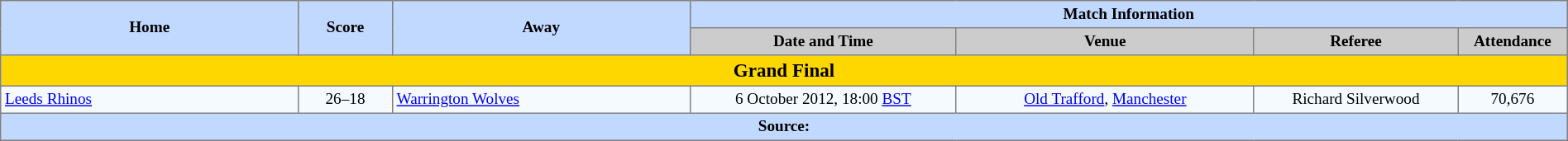<table border=1 style="border-collapse:collapse; font-size:80%; text-align:center;" cellpadding=3 cellspacing=0 width=100%>
<tr bgcolor=#C1D8FF>
<th rowspan=2 width=19%>Home</th>
<th rowspan=2 width=6%>Score</th>
<th rowspan=2 width=19%>Away</th>
<th colspan=6>Match Information</th>
</tr>
<tr bgcolor=#CCCCCC>
<th width=17%>Date and Time</th>
<th width=19%>Venue</th>
<th width=13%>Referee</th>
<th width=7%>Attendance</th>
</tr>
<tr>
<td style="background:gold;" align=center colspan=9><big><strong>Grand Final</strong></big></td>
</tr>
<tr bgcolor=#F5FAFF>
<td align=left> <a href='#'>Leeds Rhinos</a></td>
<td>26–18</td>
<td align=left> <a href='#'>Warrington Wolves</a></td>
<td>6 October 2012, 18:00 <a href='#'>BST</a></td>
<td><a href='#'>Old Trafford</a>, <a href='#'>Manchester</a></td>
<td>Richard Silverwood</td>
<td>70,676</td>
</tr>
<tr bgcolor=#C1D8FF>
<th colspan=12>Source:</th>
</tr>
</table>
